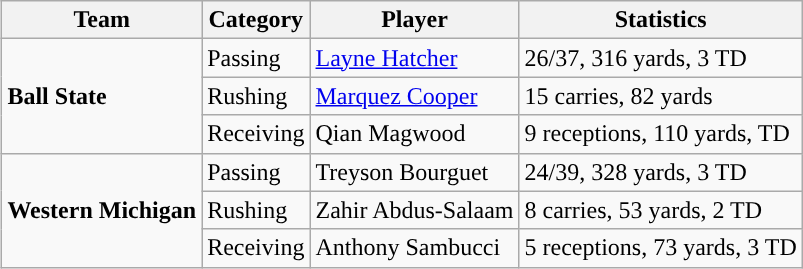<table class="wikitable" style="float: right;">
<tr>
<th>Team</th>
<th>Category</th>
<th>Player</th>
<th>Statistics</th>
</tr>
<tr>
<td rowspan=3><strong>Ball State</strong></td>
<td>Passing</td>
<td><a href='#'>Layne Hatcher</a></td>
<td>26/37, 316 yards, 3 TD</td>
</tr>
<tr>
<td>Rushing</td>
<td><a href='#'>Marquez Cooper</a></td>
<td>15 carries, 82 yards</td>
</tr>
<tr>
<td>Receiving</td>
<td>Qian Magwood</td>
<td>9 receptions, 110 yards, TD</td>
</tr>
<tr>
<td rowspan=3><strong>Western Michigan</strong></td>
<td>Passing</td>
<td>Treyson Bourguet</td>
<td>24/39, 328 yards, 3 TD</td>
</tr>
<tr>
<td>Rushing</td>
<td>Zahir Abdus-Salaam</td>
<td>8 carries, 53 yards, 2 TD</td>
</tr>
<tr>
<td>Receiving</td>
<td>Anthony Sambucci</td>
<td>5 receptions, 73 yards, 3 TD</td>
</tr>
</table>
